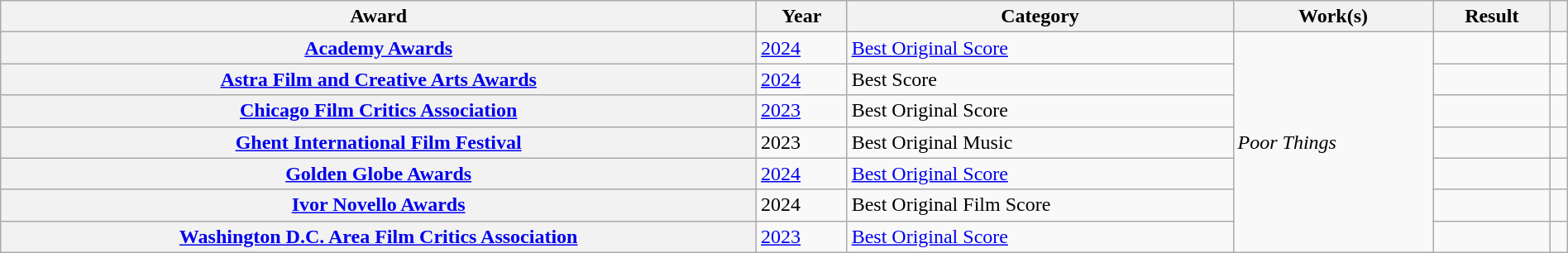<table class="wikitable sortable plainrowheaders" style="width: 100%;">
<tr>
<th scope="col">Award</th>
<th scope="col">Year</th>
<th scope="col">Category</th>
<th scope="col">Work(s)</th>
<th scope="col">Result</th>
<th scope="col" class="unsortable"></th>
</tr>
<tr>
<th scope="row"><a href='#'>Academy Awards</a></th>
<td><a href='#'>2024</a></td>
<td><a href='#'>Best Original Score</a></td>
<td rowspan="13"><em>Poor Things</em></td>
<td></td>
<td align="center"></td>
</tr>
<tr>
<th scope="row"><a href='#'>Astra Film and Creative Arts Awards</a></th>
<td><a href='#'>2024</a></td>
<td>Best Score</td>
<td></td>
<td align="center"></td>
</tr>
<tr>
<th scope="row"><a href='#'>Chicago Film Critics Association</a></th>
<td><a href='#'>2023</a></td>
<td>Best Original Score</td>
<td></td>
<td align="center"></td>
</tr>
<tr>
<th scope="row"><a href='#'>Ghent International Film Festival</a></th>
<td>2023</td>
<td>Best Original Music</td>
<td></td>
<td align="center"></td>
</tr>
<tr>
<th scope="row"><a href='#'>Golden Globe Awards</a></th>
<td><a href='#'>2024</a></td>
<td><a href='#'>Best Original Score</a></td>
<td></td>
<td align="center"></td>
</tr>
<tr>
<th scope="row"><a href='#'>Ivor Novello Awards</a></th>
<td>2024</td>
<td>Best Original Film Score</td>
<td></td>
<td></td>
</tr>
<tr>
<th scope="row"><a href='#'>Washington D.C. Area Film Critics Association</a></th>
<td><a href='#'>2023</a></td>
<td><a href='#'>Best Original Score</a></td>
<td></td>
<td align="center"><br></td>
</tr>
</table>
